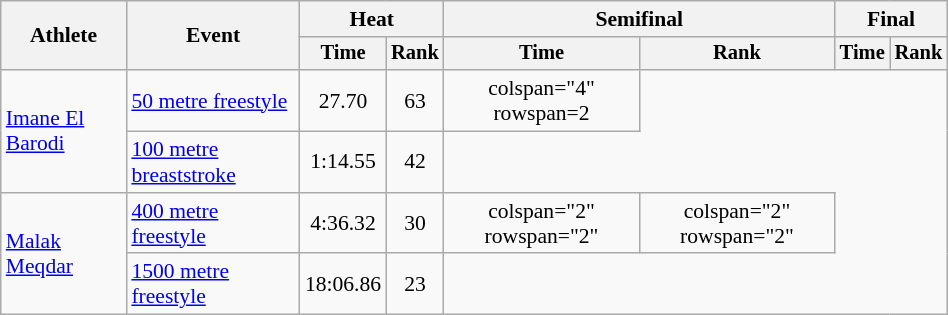<table class="wikitable" style="text-align:center; font-size:90%; width:50%;">
<tr>
<th rowspan="2">Athlete</th>
<th rowspan="2">Event</th>
<th colspan="2">Heat</th>
<th colspan="2">Semifinal</th>
<th colspan="2">Final</th>
</tr>
<tr style="font-size:95%">
<th>Time</th>
<th>Rank</th>
<th>Time</th>
<th>Rank</th>
<th>Time</th>
<th>Rank</th>
</tr>
<tr align=center>
<td align=left rowspan=2><a href='#'>Imane El Barodi</a></td>
<td align=left><a href='#'>50 metre freestyle</a></td>
<td>27.70</td>
<td>63</td>
<td>colspan="4" rowspan=2 </td>
</tr>
<tr align=center>
<td align=left><a href='#'>100 metre breaststroke</a></td>
<td>1:14.55</td>
<td>42</td>
</tr>
<tr align=center>
<td align=left rowspan="2"><a href='#'>Malak Meqdar</a></td>
<td align=left><a href='#'>400 metre freestyle</a></td>
<td>4:36.32</td>
<td>30</td>
<td>colspan="2" rowspan="2"</td>
<td>colspan="2" rowspan="2"</td>
</tr>
<tr align=center>
<td align=left><a href='#'>1500 metre freestyle</a></td>
<td>18:06.86</td>
<td>23</td>
</tr>
</table>
